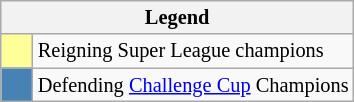<table class="wikitable" style="font-size: 85%">
<tr>
<th colspan=2>Legend</th>
</tr>
<tr>
<td style="background:#ff9; width:15px;"> </td>
<td>Reigning Super League champions</td>
</tr>
<tr>
<td style="background:#4682b4; width:15px;"> </td>
<td>Defending <a href='#'>Challenge Cup</a> Champions</td>
</tr>
</table>
